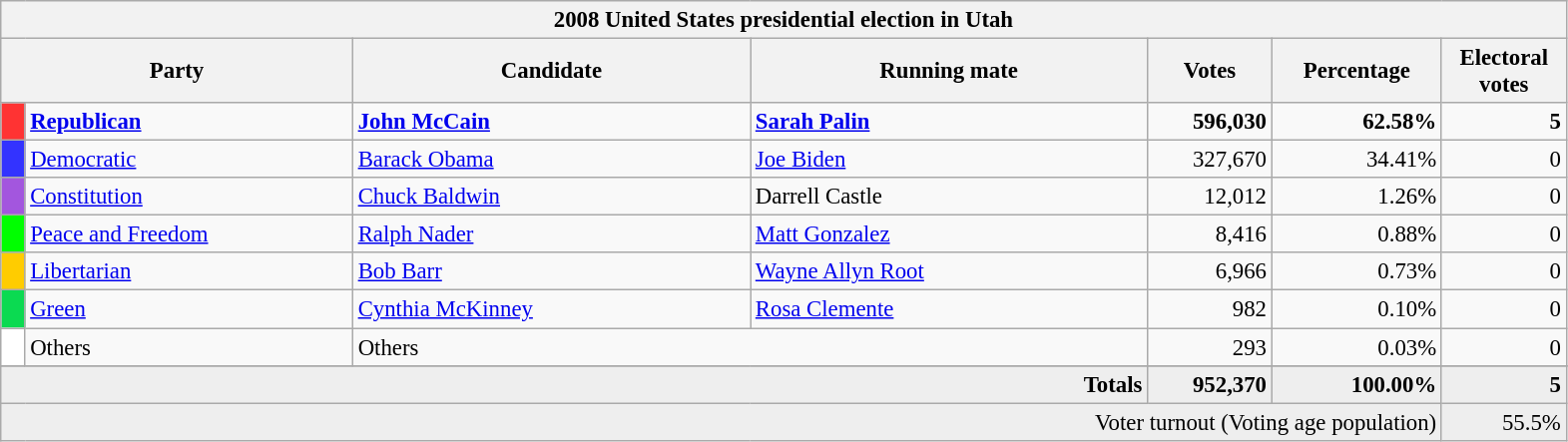<table class="wikitable" style="font-size: 95%;">
<tr>
<th colspan="7">2008 United States presidential election in Utah</th>
</tr>
<tr>
<th colspan="2" style="width: 15em">Party</th>
<th style="width: 17em">Candidate</th>
<th style="width: 17em">Running mate</th>
<th style="width: 5em">Votes</th>
<th style="width: 7em">Percentage</th>
<th style="width: 5em">Electoral votes</th>
</tr>
<tr>
<th style="background-color:#FF3333; width: 3px"></th>
<td style="width: 130px"><strong><a href='#'>Republican</a></strong></td>
<td><strong><a href='#'>John McCain</a></strong></td>
<td><strong><a href='#'>Sarah Palin</a></strong></td>
<td align="right"><strong>596,030</strong></td>
<td align="right"><strong>62.58%</strong></td>
<td align="right"><strong>5</strong></td>
</tr>
<tr>
<th style="background-color:#3333FF; width: 3px"></th>
<td style="width: 130px"><a href='#'>Democratic</a></td>
<td><a href='#'>Barack Obama</a></td>
<td><a href='#'>Joe Biden</a></td>
<td align="right">327,670</td>
<td align="right">34.41%</td>
<td align="right">0</td>
</tr>
<tr>
<th style="background-color:#A356DE; width: 3px"></th>
<td style="width: 130px"><a href='#'>Constitution</a></td>
<td><a href='#'>Chuck Baldwin</a></td>
<td>Darrell Castle</td>
<td align="right">12,012</td>
<td align="right">1.26%</td>
<td align="right">0</td>
</tr>
<tr>
<th style="background-color:#00FF00; width: 3px"></th>
<td style="width: 130px"><a href='#'>Peace and Freedom</a></td>
<td><a href='#'>Ralph Nader</a></td>
<td><a href='#'>Matt Gonzalez</a></td>
<td align="right">8,416</td>
<td align="right">0.88%</td>
<td align="right">0</td>
</tr>
<tr>
<th style="background-color:#FFCC00; width: 3px"></th>
<td style="width: 130px"><a href='#'>Libertarian</a></td>
<td><a href='#'>Bob Barr</a></td>
<td><a href='#'>Wayne Allyn Root</a></td>
<td align="right">6,966</td>
<td align="right">0.73%</td>
<td align="right">0</td>
</tr>
<tr ->
<th style="background-color:#0BDA51; width: 3px"></th>
<td style="width: 130px"><a href='#'>Green</a></td>
<td><a href='#'>Cynthia McKinney</a></td>
<td><a href='#'>Rosa Clemente</a></td>
<td align="right">982</td>
<td align="right">0.10%</td>
<td align="right">0</td>
</tr>
<tr>
<th style="background-color:#FFFFFF; width: 3px"></th>
<td style="width: 130px">Others</td>
<td colspan="2">Others</td>
<td align="right">293</td>
<td align="right">0.03%</td>
<td align="right">0</td>
</tr>
<tr>
</tr>
<tr bgcolor="#EEEEEE">
<td colspan="4" align="right"><strong>Totals</strong></td>
<td align="right"><strong>952,370</strong></td>
<td align="right"><strong>100.00%</strong></td>
<td align="right"><strong>5</strong></td>
</tr>
<tr bgcolor="#EEEEEE">
<td colspan="6" align="right">Voter turnout (Voting age population)</td>
<td colspan="1" align="right">55.5%</td>
</tr>
</table>
